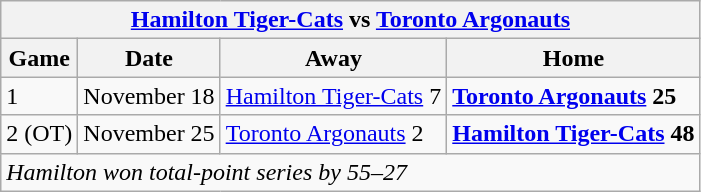<table class="wikitable">
<tr>
<th colspan="4"><a href='#'>Hamilton Tiger-Cats</a> vs <a href='#'>Toronto Argonauts</a></th>
</tr>
<tr>
<th>Game</th>
<th>Date</th>
<th>Away</th>
<th>Home</th>
</tr>
<tr>
<td>1</td>
<td>November 18</td>
<td><a href='#'>Hamilton Tiger-Cats</a> 7</td>
<td><strong><a href='#'>Toronto Argonauts</a> 25</strong></td>
</tr>
<tr>
<td>2 (OT)</td>
<td>November 25</td>
<td><a href='#'>Toronto Argonauts</a> 2</td>
<td><strong><a href='#'>Hamilton Tiger-Cats</a> 48</strong></td>
</tr>
<tr>
<td colspan="4"><em>Hamilton won total-point series by 55–27</em></td>
</tr>
</table>
